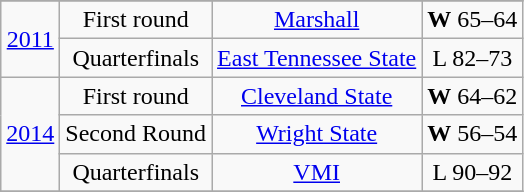<table class="wikitable" style="text-align:center">
<tr>
</tr>
<tr style="text-align:center;">
<td rowspan=2><a href='#'>2011</a></td>
<td>First round</td>
<td><a href='#'>Marshall</a></td>
<td><strong>W</strong> 65–64</td>
</tr>
<tr style="text-align:center;">
<td>Quarterfinals</td>
<td><a href='#'>East Tennessee State</a></td>
<td>L 82–73</td>
</tr>
<tr style="text-align:center;">
<td rowspan=3><a href='#'>2014</a></td>
<td>First round</td>
<td><a href='#'>Cleveland State</a></td>
<td><strong>W</strong> 64–62</td>
</tr>
<tr style="text-align:center;">
<td>Second Round</td>
<td><a href='#'>Wright State</a></td>
<td><strong>W</strong> 56–54</td>
</tr>
<tr style="text-align:center;">
<td>Quarterfinals</td>
<td><a href='#'>VMI</a></td>
<td>L 90–92</td>
</tr>
<tr style="text-align:center;">
</tr>
</table>
